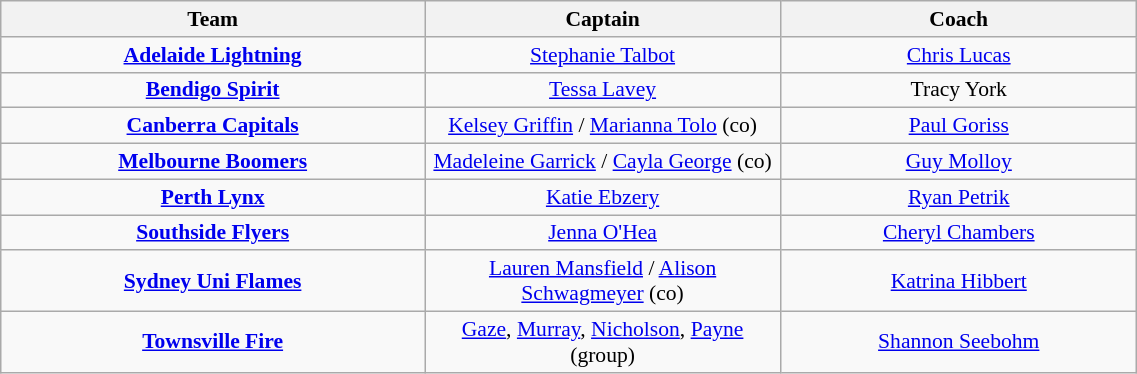<table class="wikitable" style="width: 60%; text-align:center; font-size:90%">
<tr>
<th colspan=1 width=150>Team</th>
<th width=125>Captain</th>
<th width=125>Coach</th>
</tr>
<tr>
<td><strong><a href='#'>Adelaide Lightning</a></strong></td>
<td><a href='#'>Stephanie Talbot</a></td>
<td><a href='#'>Chris Lucas</a></td>
</tr>
<tr>
<td><strong><a href='#'>Bendigo Spirit</a></strong></td>
<td><a href='#'>Tessa Lavey</a></td>
<td>Tracy York</td>
</tr>
<tr>
<td><strong><a href='#'>Canberra Capitals</a></strong></td>
<td><a href='#'>Kelsey Griffin</a> / <a href='#'>Marianna Tolo</a> (co)</td>
<td><a href='#'>Paul Goriss</a></td>
</tr>
<tr>
<td><strong><a href='#'>Melbourne Boomers</a></strong></td>
<td><a href='#'>Madeleine Garrick</a> / <a href='#'>Cayla George</a> (co)</td>
<td><a href='#'>Guy Molloy</a></td>
</tr>
<tr>
<td><strong><a href='#'>Perth Lynx</a></strong></td>
<td><a href='#'>Katie Ebzery</a></td>
<td><a href='#'>Ryan Petrik</a></td>
</tr>
<tr>
<td><strong><a href='#'>Southside Flyers</a></strong></td>
<td><a href='#'>Jenna O'Hea</a></td>
<td><a href='#'>Cheryl Chambers</a></td>
</tr>
<tr>
<td><strong><a href='#'>Sydney Uni Flames</a></strong></td>
<td><a href='#'>Lauren Mansfield</a> / <a href='#'>Alison Schwagmeyer</a> (co)</td>
<td><a href='#'>Katrina Hibbert</a></td>
</tr>
<tr>
<td><strong><a href='#'>Townsville Fire</a></strong></td>
<td><a href='#'>Gaze</a>, <a href='#'>Murray</a>, <a href='#'>Nicholson</a>, <a href='#'>Payne</a> (group)</td>
<td><a href='#'>Shannon Seebohm</a></td>
</tr>
</table>
